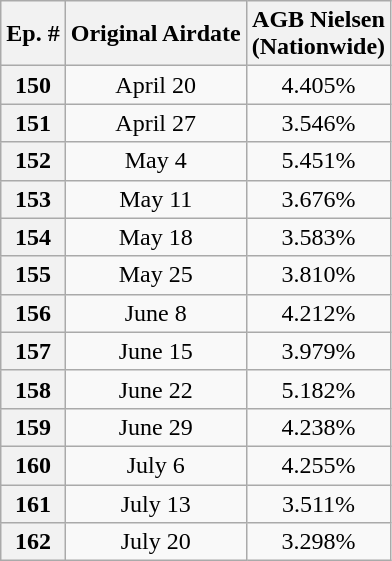<table class=wikitable style=text-align:center>
<tr>
<th>Ep. #</th>
<th>Original Airdate</th>
<th>AGB Nielsen<br>(Nationwide)<br></th>
</tr>
<tr>
<th>150</th>
<td>April 20</td>
<td>4.405%</td>
</tr>
<tr>
<th>151</th>
<td>April 27</td>
<td>3.546%</td>
</tr>
<tr>
<th>152</th>
<td>May 4</td>
<td>5.451%</td>
</tr>
<tr>
<th>153</th>
<td>May 11</td>
<td>3.676%</td>
</tr>
<tr>
<th>154</th>
<td>May 18</td>
<td>3.583%</td>
</tr>
<tr>
<th>155</th>
<td>May 25</td>
<td>3.810%</td>
</tr>
<tr>
<th>156</th>
<td>June 8</td>
<td>4.212%</td>
</tr>
<tr>
<th>157</th>
<td>June 15</td>
<td>3.979%</td>
</tr>
<tr>
<th>158</th>
<td>June 22</td>
<td>5.182%</td>
</tr>
<tr>
<th>159</th>
<td>June 29</td>
<td>4.238%</td>
</tr>
<tr>
<th>160</th>
<td>July 6</td>
<td>4.255%</td>
</tr>
<tr>
<th>161</th>
<td>July 13</td>
<td>3.511%</td>
</tr>
<tr>
<th>162</th>
<td>July 20</td>
<td>3.298%</td>
</tr>
</table>
